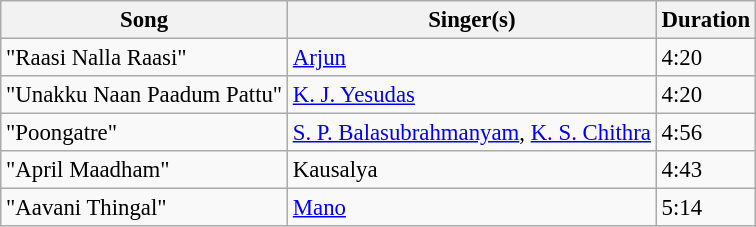<table class="wikitable" style="font-size:95%;">
<tr>
<th>Song</th>
<th>Singer(s)</th>
<th>Duration</th>
</tr>
<tr>
<td>"Raasi Nalla Raasi"</td>
<td><a href='#'>Arjun</a></td>
<td>4:20</td>
</tr>
<tr>
<td>"Unakku Naan Paadum Pattu"</td>
<td><a href='#'>K. J. Yesudas</a></td>
<td>4:20</td>
</tr>
<tr>
<td>"Poongatre"</td>
<td><a href='#'>S. P. Balasubrahmanyam</a>, <a href='#'>K. S. Chithra</a></td>
<td>4:56</td>
</tr>
<tr>
<td>"April Maadham"</td>
<td>Kausalya</td>
<td>4:43</td>
</tr>
<tr>
<td>"Aavani Thingal"</td>
<td><a href='#'>Mano</a></td>
<td>5:14</td>
</tr>
</table>
